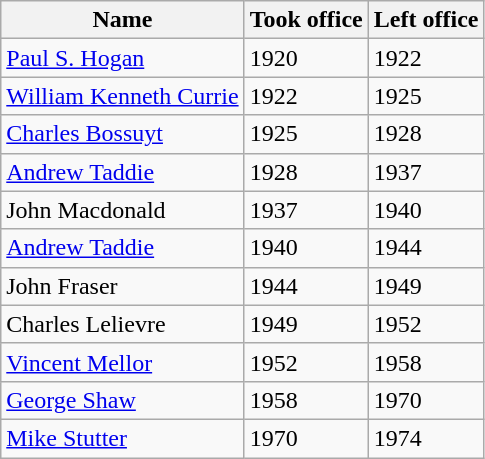<table class="wikitable">
<tr>
<th>Name</th>
<th>Took office</th>
<th>Left office</th>
</tr>
<tr>
<td><a href='#'>Paul S. Hogan</a></td>
<td>1920</td>
<td>1922</td>
</tr>
<tr>
<td><a href='#'>William Kenneth Currie</a></td>
<td>1922</td>
<td>1925</td>
</tr>
<tr>
<td><a href='#'>Charles Bossuyt</a></td>
<td>1925</td>
<td>1928</td>
</tr>
<tr>
<td><a href='#'>Andrew Taddie</a></td>
<td>1928</td>
<td>1937</td>
</tr>
<tr>
<td>John Macdonald</td>
<td>1937</td>
<td>1940</td>
</tr>
<tr>
<td><a href='#'>Andrew Taddie</a></td>
<td>1940</td>
<td>1944</td>
</tr>
<tr>
<td>John Fraser</td>
<td>1944</td>
<td>1949</td>
</tr>
<tr>
<td>Charles Lelievre</td>
<td>1949</td>
<td>1952</td>
</tr>
<tr>
<td><a href='#'>Vincent Mellor</a></td>
<td>1952</td>
<td>1958</td>
</tr>
<tr>
<td><a href='#'>George Shaw</a></td>
<td>1958</td>
<td>1970</td>
</tr>
<tr>
<td><a href='#'>Mike Stutter</a></td>
<td>1970</td>
<td>1974</td>
</tr>
</table>
